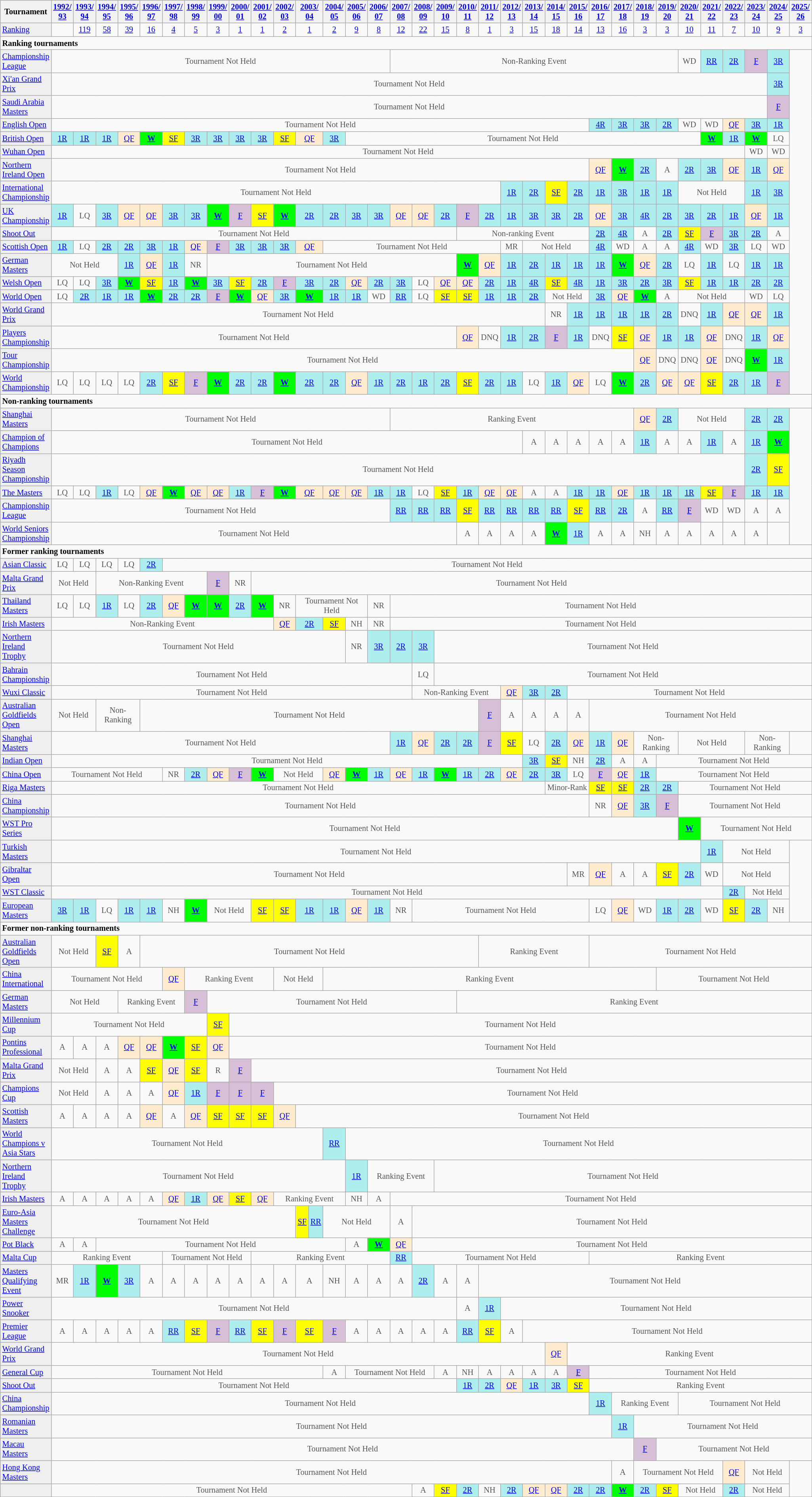<table class="wikitable" style="font-size:85%;">
<tr>
<th>Tournament</th>
<th><a href='#'>1992/<br>93</a></th>
<th><a href='#'>1993/<br>94</a></th>
<th><a href='#'>1994/<br>95</a></th>
<th><a href='#'>1995/<br>96</a></th>
<th><a href='#'>1996/<br>97</a></th>
<th><a href='#'>1997/<br>98</a></th>
<th><a href='#'>1998/<br>99</a></th>
<th><a href='#'>1999/<br>00</a></th>
<th><a href='#'>2000/<br>01</a></th>
<th><a href='#'>2001/<br>02</a></th>
<th><a href='#'>2002/<br>03</a></th>
<th colspan="2"><a href='#'>2003/<br>04</a></th>
<th><a href='#'>2004/<br>05</a></th>
<th><a href='#'>2005/<br>06</a></th>
<th><a href='#'>2006/<br>07</a></th>
<th><a href='#'>2007/<br>08</a></th>
<th><a href='#'>2008/<br>09</a></th>
<th><a href='#'>2009/<br>10</a></th>
<th><a href='#'>2010/<br>11</a></th>
<th><a href='#'>2011/<br>12</a></th>
<th><a href='#'>2012/<br>13</a></th>
<th><a href='#'>2013/<br>14</a></th>
<th><a href='#'>2014/<br>15</a></th>
<th><a href='#'>2015/<br>16</a></th>
<th><a href='#'>2016/<br>17</a></th>
<th><a href='#'>2017/<br>18</a></th>
<th><a href='#'>2018/<br>19</a></th>
<th><a href='#'>2019/<br>20</a></th>
<th><a href='#'>2020/<br>21</a></th>
<th><a href='#'>2021/<br>22</a></th>
<th><a href='#'>2022/<br>23</a></th>
<th><a href='#'>2023/<br>24</a></th>
<th><a href='#'>2024/<br>25</a></th>
<th><a href='#'>2025/<br>26</a></th>
</tr>
<tr>
<td style="background:#EFEFEF;"><a href='#'>Ranking</a></td>
<td align="center"></td>
<td align="center"><a href='#'>119</a></td>
<td align="center"><a href='#'>58</a></td>
<td align="center"><a href='#'>39</a></td>
<td align="center"><a href='#'>16</a></td>
<td align="center"><a href='#'>4</a></td>
<td align="center"><a href='#'>5</a></td>
<td align="center"><a href='#'>3</a></td>
<td align="center"><a href='#'>1</a></td>
<td align="center"><a href='#'>1</a></td>
<td align="center"><a href='#'>2</a></td>
<td align="center" colspan="2"><a href='#'>1</a></td>
<td align="center"><a href='#'>2</a></td>
<td align="center"><a href='#'>9</a></td>
<td align="center"><a href='#'>8</a></td>
<td align="center"><a href='#'>12</a></td>
<td align="center"><a href='#'>22</a></td>
<td align="center"><a href='#'>15</a></td>
<td align="center"><a href='#'>8</a></td>
<td align="center"><a href='#'>1</a></td>
<td align="center"><a href='#'>3</a></td>
<td align="center"><a href='#'>15</a></td>
<td align="center"><a href='#'>18</a></td>
<td align="center"><a href='#'>14</a></td>
<td align="center"><a href='#'>13</a></td>
<td align="center"><a href='#'>16</a></td>
<td align="center"><a href='#'>3</a></td>
<td align="center"><a href='#'>3</a></td>
<td align="center"><a href='#'>10</a></td>
<td align="center"><a href='#'>11</a></td>
<td align="center"><a href='#'>7</a></td>
<td align="center"><a href='#'>10</a></td>
<td align="center"><a href='#'>9</a></td>
<td align="center"><a href='#'>3</a></td>
</tr>
<tr>
<td colspan="40"><strong>Ranking tournaments</strong></td>
</tr>
<tr>
<td style="background:#EFEFEF;"><a href='#'>Championship League</a></td>
<td align="center" colspan="16" style="color:#555555;">Tournament Not Held</td>
<td align="center" colspan="13" style="color:#555555;">Non-Ranking Event</td>
<td align="center" style="color:#555555;">WD</td>
<td align="center" style="background:#afeeee;"><a href='#'>RR</a></td>
<td align="center" style="background:#afeeee;"><a href='#'>2R</a></td>
<td align="center" style="background:thistle;"><a href='#'>F</a></td>
<td align="center" style="background:#afeeee;"><a href='#'>3R</a></td>
</tr>
<tr>
<td style="background:#EFEFEF;"><a href='#'>Xi'an Grand Prix</a></td>
<td align="center" colspan="33" style="color:#555555;">Tournament Not Held</td>
<td align="center" style="background:#afeeee;"><a href='#'>3R</a></td>
</tr>
<tr>
<td style="background:#EFEFEF;"><a href='#'>Saudi Arabia Masters</a></td>
<td align="center" colspan="33" style="color:#555555;">Tournament Not Held</td>
<td align="center" style="background:thistle;"><a href='#'>F</a></td>
</tr>
<tr>
<td style="background:#EFEFEF;"><a href='#'>English Open</a></td>
<td align="center" colspan="25" style="color:#555555;">Tournament Not Held</td>
<td align="center" style="background:#afeeee;"><a href='#'>4R</a></td>
<td align="center" style="background:#afeeee;"><a href='#'>3R</a></td>
<td align="center" style="background:#afeeee;"><a href='#'>3R</a></td>
<td align="center" style="background:#afeeee;"><a href='#'>2R</a></td>
<td align="center" style="color:#555555;">WD</td>
<td align="center" style="color:#555555;">WD</td>
<td align="center" style="background:#ffebcd;"><a href='#'>QF</a></td>
<td align="center" style="background:#afeeee;"><a href='#'>3R</a></td>
<td align="center" style="background:#afeeee;"><a href='#'>1R</a></td>
</tr>
<tr>
<td style="background:#EFEFEF;"><a href='#'>British Open</a></td>
<td align="center" style="background:#afeeee;"><a href='#'>1R</a></td>
<td align="center" style="background:#afeeee;"><a href='#'>1R</a></td>
<td align="center" style="background:#afeeee;"><a href='#'>1R</a></td>
<td align="center" style="background:#ffebcd;"><a href='#'>QF</a></td>
<td align="center" style="background:#00ff00;"><a href='#'><strong>W</strong></a></td>
<td align="center" style="background:yellow;"><a href='#'>SF</a></td>
<td align="center" style="background:#afeeee;"><a href='#'>3R</a></td>
<td align="center" style="background:#afeeee;"><a href='#'>3R</a></td>
<td align="center" style="background:#afeeee;"><a href='#'>3R</a></td>
<td align="center" style="background:#afeeee;"><a href='#'>3R</a></td>
<td align="center" style="background:yellow;"><a href='#'>SF</a></td>
<td align="center" colspan="2" style="background:#ffebcd;"><a href='#'>QF</a></td>
<td align="center" style="background:#afeeee;"><a href='#'>3R</a></td>
<td align="center" colspan="16" style="color:#555555;">Tournament Not Held</td>
<td align="center" style="background:#00ff00;"><a href='#'><strong>W</strong></a></td>
<td align="center" style="background:#afeeee;"><a href='#'>1R</a></td>
<td align="center" style="background:#00ff00;"><a href='#'><strong>W</strong></a></td>
<td align="center" style="color:#555555;">LQ</td>
</tr>
<tr>
<td style="background:#EFEFEF;"><a href='#'>Wuhan Open</a></td>
<td align="center" colspan="32" style="color:#555555;">Tournament Not Held</td>
<td align="center" style="color:#555555;">WD</td>
<td align="center" style="color:#555555;">WD</td>
</tr>
<tr>
<td style="background:#EFEFEF;"><a href='#'>Northern Ireland Open</a></td>
<td align="center" colspan="25" style="color:#555555;">Tournament Not Held</td>
<td align="center" style="background:#ffebcd;"><a href='#'>QF</a></td>
<td align="center" style="background:#00ff00;"><a href='#'><strong>W</strong></a></td>
<td align="center" style="background:#afeeee;"><a href='#'>2R</a></td>
<td align="center" style="color:#555555;">A</td>
<td align="center" style="background:#afeeee;"><a href='#'>2R</a></td>
<td align="center" style="background:#afeeee;"><a href='#'>3R</a></td>
<td align="center" style="background:#ffebcd;"><a href='#'>QF</a></td>
<td align="center" style="background:#afeeee;"><a href='#'>1R</a></td>
<td align="center" style="background:#ffebcd;"><a href='#'>QF</a></td>
</tr>
<tr>
<td style="background:#EFEFEF;"><a href='#'>International Championship</a></td>
<td align="center" colspan="21" style="color:#555555;">Tournament Not Held</td>
<td align="center" style="background:#afeeee;"><a href='#'>1R</a></td>
<td align="center" style="background:#afeeee;"><a href='#'>2R</a></td>
<td align="center" style="background:yellow;"><a href='#'>SF</a></td>
<td align="center" style="background:#afeeee;"><a href='#'>2R</a></td>
<td align="center" style="background:#afeeee;"><a href='#'>1R</a></td>
<td align="center" style="background:#afeeee;"><a href='#'>3R</a></td>
<td align="center" style="background:#afeeee;"><a href='#'>1R</a></td>
<td align="center" style="background:#afeeee;"><a href='#'>1R</a></td>
<td align="center" colspan="3" style="color:#555555;">Not Held</td>
<td align="center" style="background:#afeeee;"><a href='#'>1R</a></td>
<td align="center" style="background:#afeeee;"><a href='#'>3R</a></td>
</tr>
<tr>
<td style="background:#EFEFEF;"><a href='#'>UK Championship</a></td>
<td align="center" style="background:#afeeee;"><a href='#'>1R</a></td>
<td align="center" style="color:#555555;">LQ</td>
<td align="center" style="background:#afeeee;"><a href='#'>3R</a></td>
<td align="center" style="background:#ffebcd;"><a href='#'>QF</a></td>
<td align="center" style="background:#ffebcd;"><a href='#'>QF</a></td>
<td align="center" style="background:#afeeee;"><a href='#'>3R</a></td>
<td align="center" style="background:#afeeee;"><a href='#'>3R</a></td>
<td align="center" style="background:#00ff00;"><a href='#'><strong>W</strong></a></td>
<td align="center" style="background:thistle;"><a href='#'>F</a></td>
<td align="center" style="background:yellow;"><a href='#'>SF</a></td>
<td align="center" style="background:#00ff00;"><a href='#'><strong>W</strong></a></td>
<td align="center" colspan="2" style="background:#afeeee;"><a href='#'>2R</a></td>
<td align="center" style="background:#afeeee;"><a href='#'>2R</a></td>
<td align="center" style="background:#afeeee;"><a href='#'>3R</a></td>
<td align="center" style="background:#afeeee;"><a href='#'>3R</a></td>
<td align="center" style="background:#ffebcd;"><a href='#'>QF</a></td>
<td align="center" style="background:#ffebcd;"><a href='#'>QF</a></td>
<td align="center" style="background:#afeeee;"><a href='#'>2R</a></td>
<td align="center" style="background:thistle;"><a href='#'>F</a></td>
<td align="center" style="background:#afeeee;"><a href='#'>2R</a></td>
<td align="center" style="background:#afeeee;"><a href='#'>1R</a></td>
<td align="center" style="background:#afeeee;"><a href='#'>3R</a></td>
<td align="center" style="background:#afeeee;"><a href='#'>3R</a></td>
<td align="center" style="background:#afeeee;"><a href='#'>2R</a></td>
<td align="center" style="background:#ffebcd;"><a href='#'>QF</a></td>
<td align="center" style="background:#afeeee;"><a href='#'>3R</a></td>
<td align="center" style="background:#afeeee;"><a href='#'>4R</a></td>
<td align="center" style="background:#afeeee;"><a href='#'>2R</a></td>
<td align="center" style="background:#afeeee;"><a href='#'>3R</a></td>
<td align="center" style="background:#afeeee;"><a href='#'>2R</a></td>
<td align="center" style="background:#afeeee;"><a href='#'>1R</a></td>
<td align="center" style="background:#ffebcd;"><a href='#'>QF</a></td>
<td align="center" style="background:#afeeee;"><a href='#'>1R</a></td>
</tr>
<tr>
<td style="background:#EFEFEF;"><a href='#'>Shoot Out</a></td>
<td align="center" colspan="19" style="color:#555555;">Tournament Not Held</td>
<td align="center" colspan="6" style="color:#555555;">Non-ranking Event</td>
<td align="center" style="background:#afeeee;"><a href='#'>2R</a></td>
<td align="center" style="background:#afeeee;"><a href='#'>4R</a></td>
<td align="center" style="color:#555555;">A</td>
<td align="center" style="background:#afeeee;"><a href='#'>2R</a></td>
<td align="center" style="background:yellow;"><a href='#'>SF</a></td>
<td align="center" style="background:thistle;"><a href='#'>F</a></td>
<td align="center" style="background:#afeeee;"><a href='#'>3R</a></td>
<td align="center" style="background:#afeeee;"><a href='#'>2R</a></td>
<td align="center" style="color:#555555;">A</td>
</tr>
<tr>
<td style="background:#EFEFEF;"><a href='#'>Scottish Open</a></td>
<td align="center" style="background:#afeeee;"><a href='#'>1R</a></td>
<td align="center" style="color:#555555;">LQ</td>
<td align="center" style="background:#afeeee;"><a href='#'>2R</a></td>
<td align="center" style="background:#afeeee;"><a href='#'>2R</a></td>
<td align="center" style="background:#afeeee;"><a href='#'>3R</a></td>
<td align="center" style="background:#afeeee;"><a href='#'>1R</a></td>
<td align="center" style="background:#ffebcd;"><a href='#'>QF</a></td>
<td align="center" style="background:thistle;"><a href='#'>F</a></td>
<td align="center" style="background:#afeeee;"><a href='#'>3R</a></td>
<td align="center" style="background:#afeeee;"><a href='#'>3R</a></td>
<td align="center" style="background:#afeeee;"><a href='#'>3R</a></td>
<td align="center" colspan="2" style="background:#ffebcd;"><a href='#'>QF</a></td>
<td align="center" colspan="8" style="color:#555555;">Tournament Not Held</td>
<td align="center" style="color:#555555;">MR</td>
<td align="center" colspan="3" style="color:#555555;">Not Held</td>
<td align="center" style="background:#afeeee;"><a href='#'>4R</a></td>
<td align="center" style="color:#555555;">WD</td>
<td align="center" style="color:#555555;">A</td>
<td align="center" style="color:#555555;">A</td>
<td align="center" style="background:#afeeee;"><a href='#'>4R</a></td>
<td align="center" style="color:#555555;">WD</td>
<td align="center" style="background:#afeeee;"><a href='#'>3R</a></td>
<td align="center" style="color:#555555;">LQ</td>
<td align="center" style="color:#555555;">WD</td>
</tr>
<tr>
<td style="background:#EFEFEF;"><a href='#'>German Masters</a></td>
<td align="center" colspan="3" style="color:#555555;">Not Held</td>
<td align="center" style="background:#afeeee;"><a href='#'>1R</a></td>
<td align="center" style="background:#ffebcd;"><a href='#'>QF</a></td>
<td align="center" style="background:#afeeee;"><a href='#'>1R</a></td>
<td align="center" style="color:#555555;">NR</td>
<td align="center" colspan="12" style="color:#555555;">Tournament Not Held</td>
<td align="center" style="background:#00ff00;"><a href='#'><strong>W</strong></a></td>
<td align="center" style="background:#ffebcd;"><a href='#'>QF</a></td>
<td align="center" style="background:#afeeee;"><a href='#'>1R</a></td>
<td align="center" style="background:#afeeee;"><a href='#'>2R</a></td>
<td align="center" style="background:#afeeee;"><a href='#'>1R</a></td>
<td align="center" style="background:#afeeee;"><a href='#'>1R</a></td>
<td align="center" style="background:#afeeee;"><a href='#'>1R</a></td>
<td align="center" style="background:#00ff00;"><a href='#'><strong>W</strong></a></td>
<td align="center" style="background:#ffebcd;"><a href='#'>QF</a></td>
<td align="center" style="background:#afeeee;"><a href='#'>2R</a></td>
<td align="center" style="color:#555555;">LQ</td>
<td align="center" style="background:#afeeee;"><a href='#'>1R</a></td>
<td align="center" style="color:#555555;">LQ</td>
<td align="center" style="background:#afeeee;"><a href='#'>1R</a></td>
<td align="center" style="background:#afeeee;"><a href='#'>1R</a></td>
</tr>
<tr>
<td style="background:#EFEFEF;"><a href='#'>Welsh Open</a></td>
<td align="center" style="color:#555555;">LQ</td>
<td align="center" style="color:#555555;">LQ</td>
<td align="center" style="background:#afeeee;"><a href='#'>3R</a></td>
<td align="center" style="background:#00ff00;"><a href='#'><strong>W</strong></a></td>
<td align="center" style="background:yellow;"><a href='#'>SF</a></td>
<td align="center" style="background:#afeeee;"><a href='#'>1R</a></td>
<td align="center" style="background:#00ff00;"><a href='#'><strong>W</strong></a></td>
<td align="center" style="background:#afeeee;"><a href='#'>3R</a></td>
<td align="center" style="background:yellow;"><a href='#'>SF</a></td>
<td align="center" style="background:#afeeee;"><a href='#'>2R</a></td>
<td align="center" style="background:thistle;"><a href='#'>F</a></td>
<td align="center" colspan="2" style="background:#afeeee;"><a href='#'>3R</a></td>
<td align="center" style="background:#afeeee;"><a href='#'>2R</a></td>
<td align="center" style="background:#ffebcd;"><a href='#'>QF</a></td>
<td align="center" style="background:#afeeee;"><a href='#'>2R</a></td>
<td align="center" style="background:#afeeee;"><a href='#'>3R</a></td>
<td align="center" style="color:#555555;">LQ</td>
<td align="center" style="background:#ffebcd;"><a href='#'>QF</a></td>
<td align="center" style="background:#ffebcd;"><a href='#'>QF</a></td>
<td align="center" style="background:#afeeee;"><a href='#'>2R</a></td>
<td align="center" style="background:#afeeee;"><a href='#'>1R</a></td>
<td align="center" style="background:#afeeee;"><a href='#'>4R</a></td>
<td align="center" style="background:yellow;"><a href='#'>SF</a></td>
<td align="center" style="background:#afeeee;"><a href='#'>4R</a></td>
<td align="center" style="background:#afeeee;"><a href='#'>1R</a></td>
<td align="center" style="background:#afeeee;"><a href='#'>3R</a></td>
<td align="center" style="background:#afeeee;"><a href='#'>2R</a></td>
<td align="center" style="background:#afeeee;"><a href='#'>3R</a></td>
<td align="center" style="background:yellow;"><a href='#'>SF</a></td>
<td align="center" style="background:#afeeee;"><a href='#'>1R</a></td>
<td align="center" style="background:#afeeee;"><a href='#'>1R</a></td>
<td align="center" style="background:#afeeee;"><a href='#'>2R</a></td>
<td align="center" style="background:#afeeee;"><a href='#'>2R</a></td>
</tr>
<tr>
<td style="background:#EFEFEF;"><a href='#'>World Open</a></td>
<td align="center" style="color:#555555;">LQ</td>
<td align="center" style="background:#afeeee;"><a href='#'>2R</a></td>
<td align="center" style="background:#afeeee;"><a href='#'>1R</a></td>
<td align="center" style="background:#afeeee;"><a href='#'>1R</a></td>
<td align="center" style="background:#00ff00;"><a href='#'><strong>W</strong></a></td>
<td align="center" style="background:#afeeee;"><a href='#'>2R</a></td>
<td align="center" style="background:#afeeee;"><a href='#'>2R</a></td>
<td align="center" style="background:thistle;"><a href='#'>F</a></td>
<td align="center" style="background:#00ff00;"><a href='#'><strong>W</strong></a></td>
<td align="center" style="background:#ffebcd;"><a href='#'>QF</a></td>
<td align="center" style="background:#afeeee;"><a href='#'>3R</a></td>
<td align="center" colspan="2" style="background:#00ff00;"><a href='#'><strong>W</strong></a></td>
<td align="center" style="background:#afeeee;"><a href='#'>1R</a></td>
<td align="center" style="background:#afeeee;"><a href='#'>1R</a></td>
<td align="center" style="color:#555555;">WD</td>
<td align="center" style="background:#afeeee;"><a href='#'>RR</a></td>
<td align="center" style="color:#555555;">LQ</td>
<td align="center" style="background:yellow;"><a href='#'>SF</a></td>
<td align="center" style="background:yellow;"><a href='#'>SF</a></td>
<td align="center" style="background:#afeeee;"><a href='#'>1R</a></td>
<td align="center" style="background:#afeeee;"><a href='#'>1R</a></td>
<td align="center" style="background:#afeeee;"><a href='#'>2R</a></td>
<td align="center" colspan="2" style="color:#555555;">Not Held</td>
<td align="center" style="background:#afeeee;"><a href='#'>3R</a></td>
<td align="center" style="background:#ffebcd;"><a href='#'>QF</a></td>
<td align="center" style="background:#00ff00;"><a href='#'><strong>W</strong></a></td>
<td align="center" style="color:#555555;">A</td>
<td align="center" colspan="3" style="color:#555555;">Not Held</td>
<td align="center" style="color:#555555;">WD</td>
<td align="center" style="color:#555555;">LQ</td>
</tr>
<tr>
<td style="background:#EFEFEF;"><a href='#'>World Grand Prix</a></td>
<td align="center" colspan="23" style="color:#555555;">Tournament Not Held</td>
<td align="center" style="color:#555555;">NR</td>
<td align="center" style="background:#afeeee;"><a href='#'>1R</a></td>
<td align="center" style="background:#afeeee;"><a href='#'>1R</a></td>
<td align="center" style="background:#afeeee;"><a href='#'>1R</a></td>
<td align="center" style="background:#afeeee;"><a href='#'>1R</a></td>
<td align="center" style="background:#afeeee;"><a href='#'>2R</a></td>
<td align="center" style="color:#555555;">DNQ</td>
<td align="center" style="background:#afeeee;"><a href='#'>1R</a></td>
<td align="center" style="background:#ffebcd;"><a href='#'>QF</a></td>
<td align="center" style="background:#ffebcd;"><a href='#'>QF</a></td>
<td align="center" style="background:#afeeee;"><a href='#'>1R</a></td>
</tr>
<tr>
<td style="background:#EFEFEF;"><a href='#'>Players Championship</a></td>
<td align="center" colspan="19" style="color:#555555;">Tournament Not Held</td>
<td align="center" style="background:#ffebcd;"><a href='#'>QF</a></td>
<td align="center" style="color:#555555;">DNQ</td>
<td align="center" style="background:#afeeee;"><a href='#'>1R</a></td>
<td align="center" style="background:#afeeee;"><a href='#'>2R</a></td>
<td align="center" style="background:thistle;"><a href='#'>F</a></td>
<td align="center" style="background:#afeeee;"><a href='#'>1R</a></td>
<td align="center" style="color:#555555;">DNQ</td>
<td align="center" style="background:yellow;"><a href='#'>SF</a></td>
<td align="center" style="background:#ffebcd;"><a href='#'>QF</a></td>
<td align="center" style="background:#afeeee;"><a href='#'>1R</a></td>
<td align="center" style="background:#afeeee;"><a href='#'>1R</a></td>
<td align="center" style="background:#ffebcd;"><a href='#'>QF</a></td>
<td align="center" style="color:#555555;">DNQ</td>
<td align="center" style="background:#afeeee;"><a href='#'>1R</a></td>
<td align="center" style="background:#ffebcd;"><a href='#'>QF</a></td>
</tr>
<tr>
<td style="background:#EFEFEF;"><a href='#'>Tour Championship</a></td>
<td align="center" colspan="27" style="color:#555555;">Tournament Not Held</td>
<td align="center" style="background:#ffebcd;"><a href='#'>QF</a></td>
<td align="center" style="color:#555555;">DNQ</td>
<td align="center" style="color:#555555;">DNQ</td>
<td align="center" style="background:#ffebcd;"><a href='#'>QF</a></td>
<td align="center" style="color:#555555;">DNQ</td>
<td align="center" style="background:#00ff00;"><a href='#'><strong>W</strong></a></td>
<td align="center" style="background:#afeeee;"><a href='#'>1R</a></td>
</tr>
<tr>
<td style="background:#EFEFEF;"><a href='#'>World Championship</a></td>
<td align="center" style="color:#555555;">LQ</td>
<td align="center" style="color:#555555;">LQ</td>
<td align="center" style="color:#555555;">LQ</td>
<td align="center" style="color:#555555;">LQ</td>
<td align="center" style="background:#afeeee;"><a href='#'>2R</a></td>
<td align="center" style="background:yellow;"><a href='#'>SF</a></td>
<td align="center" style="background:thistle;"><a href='#'>F</a></td>
<td align="center" style="background:#00ff00;"><a href='#'><strong>W</strong></a></td>
<td align="center" style="background:#afeeee;"><a href='#'>2R</a></td>
<td align="center" style="background:#afeeee;"><a href='#'>2R</a></td>
<td align="center" style="background:#00ff00;"><a href='#'><strong>W</strong></a></td>
<td align="center" colspan="2" style="background:#afeeee;"><a href='#'>2R</a></td>
<td align="center" style="background:#afeeee;"><a href='#'>2R</a></td>
<td align="center" style="background:#ffebcd;"><a href='#'>QF</a></td>
<td align="center" style="background:#afeeee;"><a href='#'>1R</a></td>
<td align="center" style="background:#afeeee;"><a href='#'>2R</a></td>
<td align="center" style="background:#afeeee;"><a href='#'>1R</a></td>
<td align="center" style="background:#afeeee;"><a href='#'>2R</a></td>
<td align="center" style="background:yellow;"><a href='#'>SF</a></td>
<td align="center" style="background:#afeeee;"><a href='#'>2R</a></td>
<td align="center" style="background:#afeeee;"><a href='#'>1R</a></td>
<td align="center" style="color:#555555;">LQ</td>
<td align="center" style="background:#afeeee;"><a href='#'>1R</a></td>
<td align="center" style="background:#ffebcd;"><a href='#'>QF</a></td>
<td align="center" style="color:#555555;">LQ</td>
<td align="center" style="background:#00ff00;"><a href='#'><strong>W</strong></a></td>
<td align="center" style="background:#afeeee;"><a href='#'>2R</a></td>
<td align="center" style="background:#ffebcd;"><a href='#'>QF</a></td>
<td align="center" style="background:#ffebcd;"><a href='#'>QF</a></td>
<td align="center" style="background:yellow;"><a href='#'>SF</a></td>
<td align="center" style="background:#afeeee;"><a href='#'>2R</a></td>
<td align="center" style="background:#afeeee;"><a href='#'>1R</a></td>
<td align="center" style="background:thistle;"><a href='#'>F</a></td>
</tr>
<tr>
<td colspan="40"><strong>Non-ranking tournaments</strong></td>
</tr>
<tr>
<td style="background:#EFEFEF;"><a href='#'>Shanghai Masters</a></td>
<td align="center" colspan="16" style="color:#555555;">Tournament Not Held</td>
<td align="center" colspan="11" style="color:#555555;">Ranking Event</td>
<td align="center" style="background:#ffebcd;"><a href='#'>QF</a></td>
<td align="center" style="background:#afeeee;"><a href='#'>2R</a></td>
<td align="center" colspan="3" style="color:#555555;">Not Held</td>
<td align="center" style="background:#afeeee;"><a href='#'>2R</a></td>
<td align="center" style="background:#afeeee;"><a href='#'>2R</a></td>
</tr>
<tr>
<td style="background:#EFEFEF;"><a href='#'>Champion of Champions</a></td>
<td align="center" colspan="22" style="color:#555555;">Tournament Not Held</td>
<td align="center" style="color:#555555;">A</td>
<td align="center" style="color:#555555;">A</td>
<td align="center" style="color:#555555;">A</td>
<td align="center" style="color:#555555;">A</td>
<td align="center" style="color:#555555;">A</td>
<td align="center" style="background:#afeeee;"><a href='#'>1R</a></td>
<td align="center" style="color:#555555;">A</td>
<td align="center" style="color:#555555;">A</td>
<td align="center" style="background:#afeeee;"><a href='#'>1R</a></td>
<td align="center" style="color:#555555;">A</td>
<td align="center" style="background:#afeeee;"><a href='#'>1R</a></td>
<td align="center" style="background:#00ff00;"><a href='#'><strong>W</strong></a></td>
</tr>
<tr>
<td style="background:#EFEFEF;"><a href='#'>Riyadh Season Championship</a></td>
<td align="center" colspan="32" style="color:#555555;">Tournament Not Held</td>
<td align="center" style="background:#afeeee;"><a href='#'>2R</a></td>
<td align="center" style="background:yellow;"><a href='#'>SF</a></td>
</tr>
<tr>
<td style="background:#EFEFEF;"><a href='#'>The Masters</a></td>
<td align="center" style="color:#555555;">LQ</td>
<td align="center" style="color:#555555;">LQ</td>
<td align="center" style="background:#afeeee;"><a href='#'>1R</a></td>
<td align="center" style="color:#555555;">LQ</td>
<td align="center" style="background:#ffebcd;"><a href='#'>QF</a></td>
<td align="center" style="background:#00ff00;"><a href='#'><strong>W</strong></a></td>
<td align="center" style="background:#ffebcd;"><a href='#'>QF</a></td>
<td align="center" style="background:#ffebcd;"><a href='#'>QF</a></td>
<td align="center" style="background:#afeeee;"><a href='#'>1R</a></td>
<td align="center" style="background:thistle;"><a href='#'>F</a></td>
<td align="center" style="background:#00ff00;"><a href='#'><strong>W</strong></a></td>
<td align="center" colspan="2" style="background:#ffebcd;"><a href='#'>QF</a></td>
<td align="center" style="background:#ffebcd;"><a href='#'>QF</a></td>
<td align="center" style="background:#ffebcd;"><a href='#'>QF</a></td>
<td align="center" style="background:#afeeee;"><a href='#'>1R</a></td>
<td align="center" style="background:#afeeee;"><a href='#'>1R</a></td>
<td align="center" style="color:#555555;">LQ</td>
<td align="center" style="background:yellow;"><a href='#'>SF</a></td>
<td align="center" style="background:#afeeee;"><a href='#'>1R</a></td>
<td align="center" style="background:#ffebcd;"><a href='#'>QF</a></td>
<td align="center" style="background:#ffebcd;"><a href='#'>QF</a></td>
<td align="center" style="color:#555555;">A</td>
<td align="center" style="color:#555555;">A</td>
<td align="center" style="background:#afeeee;"><a href='#'>1R</a></td>
<td align="center" style="background:#afeeee;"><a href='#'>1R</a></td>
<td align="center" style="background:#ffebcd;"><a href='#'>QF</a></td>
<td align="center" style="background:#afeeee;"><a href='#'>1R</a></td>
<td align="center" style="background:#afeeee;"><a href='#'>1R</a></td>
<td align="center" style="background:#afeeee;"><a href='#'>1R</a></td>
<td align="center" style="background:yellow;"><a href='#'>SF</a></td>
<td align="center" style="background:thistle;"><a href='#'>F</a></td>
<td align="center" style="background:#afeeee;"><a href='#'>1R</a></td>
<td align="center" style="background:#afeeee;"><a href='#'>1R</a></td>
</tr>
<tr>
<td style="background:#EFEFEF;"><a href='#'>Championship League</a></td>
<td align="center" colspan="16" style="color:#555555;">Tournament Not Held</td>
<td align="center" style="background:#afeeee;"><a href='#'>RR</a></td>
<td align="center" style="background:#afeeee;"><a href='#'>RR</a></td>
<td align="center" style="background:#afeeee;"><a href='#'>RR</a></td>
<td align="center" style="background:yellow;"><a href='#'>SF</a></td>
<td align="center" style="background:#afeeee;"><a href='#'>RR</a></td>
<td align="center" style="background:#afeeee;"><a href='#'>RR</a></td>
<td align="center" style="background:#afeeee;"><a href='#'>RR</a></td>
<td align="center" style="background:#afeeee;"><a href='#'>RR</a></td>
<td align="center" style="background:yellow;"><a href='#'>SF</a></td>
<td align="center" style="background:#afeeee;"><a href='#'>RR</a></td>
<td align="center" style="background:#afeeee;"><a href='#'>2R</a></td>
<td align="center" style="color:#555555;">A</td>
<td align="center" style="background:#afeeee;"><a href='#'>RR</a></td>
<td align="center" style="background:thistle;"><a href='#'>F</a></td>
<td align="center" style="color:#555555;">WD</td>
<td align="center" style="color:#555555;">WD</td>
<td align="center" style="color:#555555;">A</td>
<td align="center" style="color:#555555;">A</td>
</tr>
<tr>
<td style="background:#EFEFEF;"><a href='#'>World Seniors Championship</a></td>
<td align="center" colspan="19" style="color:#555555;">Tournament Not Held</td>
<td align="center" style="color:#555555;">A</td>
<td align="center" style="color:#555555;">A</td>
<td align="center" style="color:#555555;">A</td>
<td align="center" style="color:#555555;">A</td>
<td align="center" style="background:#00ff00;"><a href='#'><strong>W</strong></a></td>
<td align="center" style="background:#afeeee;"><a href='#'>1R</a></td>
<td align="center" style="color:#555555;">A</td>
<td align="center" style="color:#555555;">A</td>
<td align="center" style="color:#555555;">NH</td>
<td align="center" style="color:#555555;">A</td>
<td align="center" style="color:#555555;">A</td>
<td align="center" style="color:#555555;">A</td>
<td align="center" style="color:#555555;">A</td>
<td align="center" style="color:#555555;">A</td>
<td></td>
</tr>
<tr>
<td colspan="40"><strong>Former ranking tournaments</strong></td>
</tr>
<tr>
<td style="background:#EFEFEF;"><a href='#'>Asian Classic</a></td>
<td align="center" style="color:#555555;">LQ</td>
<td align="center" style="color:#555555;">LQ</td>
<td align="center" style="color:#555555;">LQ</td>
<td align="center" style="color:#555555;">LQ</td>
<td align="center" style="background:#afeeee;"><a href='#'>2R</a></td>
<td align="center" colspan="40" style="color:#555555;">Tournament Not Held</td>
</tr>
<tr>
<td style="background:#EFEFEF;"><a href='#'>Malta Grand Prix</a></td>
<td align="center" colspan="2" style="color:#555555;">Not Held</td>
<td align="center" colspan="5" style="color:#555555;">Non-Ranking Event</td>
<td align="center" style="background:thistle;"><a href='#'>F</a></td>
<td align="center" style="color:#555555;">NR</td>
<td align="center" colspan="40" style="color:#555555;">Tournament Not Held</td>
</tr>
<tr>
<td style="background:#EFEFEF;"><a href='#'>Thailand Masters</a></td>
<td align="center" style="color:#555555;">LQ</td>
<td align="center" style="color:#555555;">LQ</td>
<td align="center" style="background:#afeeee;"><a href='#'>1R</a></td>
<td align="center" style="color:#555555;">LQ</td>
<td align="center" style="background:#afeeee;"><a href='#'>2R</a></td>
<td align="center" style="background:#ffebcd;"><a href='#'>QF</a></td>
<td align="center" style="background:#00ff00;"><a href='#'><strong>W</strong></a></td>
<td align="center" style="background:#00ff00;"><a href='#'><strong>W</strong></a></td>
<td align="center" style="background:#afeeee;"><a href='#'>2R</a></td>
<td align="center" style="background:#00ff00;"><a href='#'><strong>W</strong></a></td>
<td align="center" style="color:#555555;">NR</td>
<td align="center" colspan="4" style="color:#555555;">Tournament Not Held</td>
<td align="center" style="color:#555555;">NR</td>
<td align="center" colspan="40" style="color:#555555;">Tournament Not Held</td>
</tr>
<tr>
<td style="background:#EFEFEF;"><a href='#'>Irish Masters</a></td>
<td align="center" colspan="10" style="color:#555555;">Non-Ranking Event</td>
<td align="center" style="background:#ffebcd;"><a href='#'>QF</a></td>
<td align="center" colspan="2" style="background:#afeeee;"><a href='#'>2R</a></td>
<td align="center" style="background:yellow;"><a href='#'>SF</a></td>
<td align="center" style="color:#555555;">NH</td>
<td align="center" style="color:#555555;">NR</td>
<td align="center" colspan="40" style="color:#555555;">Tournament Not Held</td>
</tr>
<tr>
<td style="background:#EFEFEF;"><a href='#'>Northern Ireland Trophy</a></td>
<td align="center" colspan="14" style="color:#555555;">Tournament Not Held</td>
<td align="center" style="color:#555555;">NR</td>
<td align="center" style="background:#afeeee;"><a href='#'>3R</a></td>
<td align="center" style="background:#afeeee;"><a href='#'>2R</a></td>
<td align="center" style="background:#afeeee;"><a href='#'>3R</a></td>
<td align="center" colspan="40" style="color:#555555;">Tournament Not Held</td>
</tr>
<tr>
<td style="background:#EFEFEF;"><a href='#'>Bahrain Championship</a></td>
<td align="center" colspan="17" style="color:#555555;">Tournament Not Held</td>
<td align="center" style="color:#555555;">LQ</td>
<td align="center" colspan="40" style="color:#555555;">Tournament Not Held</td>
</tr>
<tr>
<td style="background:#EFEFEF;"><a href='#'>Wuxi Classic</a></td>
<td align="center" colspan="17" style="color:#555555;">Tournament Not Held</td>
<td align="center" colspan="4" style="color:#555555;">Non-Ranking Event</td>
<td align="center" style="background:#ffebcd;"><a href='#'>QF</a></td>
<td align="center" style="background:#afeeee;"><a href='#'>3R</a></td>
<td align="center" style="background:#afeeee;"><a href='#'>2R</a></td>
<td align="center" colspan="40" style="color:#555555;">Tournament Not Held</td>
</tr>
<tr>
<td style="background:#EFEFEF;"><a href='#'>Australian Goldfields Open</a></td>
<td align="center" colspan="2" style="color:#555555;">Not Held</td>
<td align="center" colspan="2" style="color:#555555;">Non-Ranking</td>
<td align="center" colspan="16" style="color:#555555;">Tournament Not Held</td>
<td align="center" style="background:thistle;"><a href='#'>F</a></td>
<td align="center" style="color:#555555;">A</td>
<td align="center" style="color:#555555;">A</td>
<td align="center" style="color:#555555;">A</td>
<td align="center" style="color:#555555;">A</td>
<td align="center" colspan="40" style="color:#555555;">Tournament Not Held</td>
</tr>
<tr>
<td style="background:#EFEFEF;"><a href='#'>Shanghai Masters</a></td>
<td align="center" colspan="16" style="color:#555555;">Tournament Not Held</td>
<td align="center" style="background:#afeeee;"><a href='#'>1R</a></td>
<td align="center" style="background:#ffebcd;"><a href='#'>QF</a></td>
<td align="center" style="background:#afeeee;"><a href='#'>2R</a></td>
<td align="center" style="background:#afeeee;"><a href='#'>2R</a></td>
<td align="center" style="background:thistle;"><a href='#'>F</a></td>
<td align="center" style="background:yellow;"><a href='#'>SF</a></td>
<td align="center" style="color:#555555;">LQ</td>
<td align="center" style="background:#afeeee;"><a href='#'>2R</a></td>
<td align="center" style="background:#ffebcd;"><a href='#'>QF</a></td>
<td align="center" style="background:#afeeee;"><a href='#'>1R</a></td>
<td align="center" style="background:#ffebcd;"><a href='#'>QF</a></td>
<td align="center" colspan="2" style="color:#555555;">Non-Ranking</td>
<td align="center" colspan="3" style="color:#555555;">Not Held</td>
<td align="center" colspan="2" style="color:#555555;">Non-Ranking</td>
</tr>
<tr>
<td style="background:#EFEFEF;"><a href='#'>Indian Open</a></td>
<td align="center" colspan="22" style="color:#555555;">Tournament Not Held</td>
<td align="center" style="background:#afeeee;"><a href='#'>3R</a></td>
<td align="center" style="background:yellow;"><a href='#'>SF</a></td>
<td align="center" style="color:#555555;">NH</td>
<td align="center" style="background:#afeeee;"><a href='#'>2R</a></td>
<td align="center" style="color:#555555;">A</td>
<td align="center" style="color:#555555;">A</td>
<td align="center" colspan="40" style="color:#555555;">Tournament Not Held</td>
</tr>
<tr>
<td style="background:#EFEFEF;"><a href='#'>China Open</a></td>
<td align="center" colspan="5" style="color:#555555;">Tournament Not Held</td>
<td align="center" style="color:#555555;">NR</td>
<td align="center" style="background:#afeeee;"><a href='#'>2R</a></td>
<td align="center" style="background:#ffebcd;"><a href='#'>QF</a></td>
<td align="center" style="background:thistle;"><a href='#'>F</a></td>
<td align="center" style="background:#00ff00;"><a href='#'><strong>W</strong></a></td>
<td align="center" colspan="3" style="color:#555555;">Not Held</td>
<td align="center" style="background:#ffebcd;"><a href='#'>QF</a></td>
<td align="center" style="background:#00ff00;"><a href='#'><strong>W</strong></a></td>
<td align="center" style="background:#afeeee;"><a href='#'>1R</a></td>
<td align="center" style="background:#ffebcd;"><a href='#'>QF</a></td>
<td align="center" style="background:#afeeee;"><a href='#'>1R</a></td>
<td align="center" style="background:#00ff00;"><a href='#'><strong>W</strong></a></td>
<td align="center" style="background:#afeeee;"><a href='#'>1R</a></td>
<td align="center" style="background:#afeeee;"><a href='#'>2R</a></td>
<td align="center" style="background:#ffebcd;"><a href='#'>QF</a></td>
<td align="center" style="background:#afeeee;"><a href='#'>2R</a></td>
<td align="center" style="background:#afeeee;"><a href='#'>3R</a></td>
<td align="center" style="color:#555555;">LQ</td>
<td align="center" style="background:thistle;"><a href='#'>F</a></td>
<td align="center" style="background:#ffebcd;"><a href='#'>QF</a></td>
<td align="center" style="background:#afeeee;"><a href='#'>1R</a></td>
<td align="center" colspan="40" style="color:#555555;">Tournament Not Held</td>
</tr>
<tr>
<td style="background:#EFEFEF;"><a href='#'>Riga Masters</a></td>
<td align="center" colspan="23" style="color:#555555;">Tournament Not Held</td>
<td align="center" colspan="2" style="color:#555555;">Minor-Rank</td>
<td align="center" style="background:yellow;"><a href='#'>SF</a></td>
<td align="center" style="background:yellow;"><a href='#'>SF</a></td>
<td align="center" style="background:#afeeee;"><a href='#'>2R</a></td>
<td align="center" style="background:#afeeee;"><a href='#'>2R</a></td>
<td align="center" colspan="40" style="color:#555555;">Tournament Not Held</td>
</tr>
<tr>
<td style="background:#EFEFEF;"><a href='#'>China Championship</a></td>
<td align="center" colspan="25" style="color:#555555;">Tournament Not Held</td>
<td align="center" style="color:#555555;">NR</td>
<td align="center" style="background:#ffebcd;"><a href='#'>QF</a></td>
<td align="center" style="background:#afeeee;"><a href='#'>3R</a></td>
<td align="center" style="background:thistle;"><a href='#'>F</a></td>
<td align="center" colspan="40" style="color:#555555;">Tournament Not Held</td>
</tr>
<tr>
<td style="background:#EFEFEF;"><a href='#'>WST Pro Series</a></td>
<td align="center" colspan="29" style="color:#555555;">Tournament Not Held</td>
<td align="center" style="background:#00ff00;"><a href='#'><strong>W</strong></a></td>
<td align="center" colspan="40" style="color:#555555;">Tournament Not Held</td>
</tr>
<tr>
<td style="background:#EFEFEF;"><a href='#'>Turkish Masters</a></td>
<td align="center" colspan="30" style="color:#555555;">Tournament Not Held</td>
<td align="center" style="background:#afeeee;"><a href='#'>1R</a></td>
<td align="center" colspan="3" style="color:#555555;">Not Held</td>
</tr>
<tr>
<td style="background:#EFEFEF;"><a href='#'>Gibraltar Open</a></td>
<td align="center" colspan="24" style="color:#555555;">Tournament Not Held</td>
<td align="center" style="color:#555555;">MR</td>
<td align="center" style="background:#ffebcd;"><a href='#'>QF</a></td>
<td align="center" style="color:#555555;">A</td>
<td align="center" style="color:#555555;">A</td>
<td align="center" style="background:yellow;"><a href='#'>SF</a></td>
<td align="center" style="background:#afeeee;"><a href='#'>2R</a></td>
<td align="center" style="color:#555555;">WD</td>
<td align="center" colspan="3" style="color:#555555;">Not Held</td>
</tr>
<tr>
<td style="background:#EFEFEF;"><a href='#'>WST Classic</a></td>
<td align="center" colspan="31" style="color:#555555;">Tournament Not Held</td>
<td align="center" style="background:#afeeee;"><a href='#'>2R</a></td>
<td align="center" colspan="2" style="color:#555555;">Not Held</td>
</tr>
<tr>
<td style="background:#EFEFEF;"><a href='#'>European Masters</a></td>
<td align="center" style="background:#afeeee;"><a href='#'>3R</a></td>
<td align="center" style="background:#afeeee;"><a href='#'>1R</a></td>
<td align="center" style="color:#555555;">LQ</td>
<td align="center" style="background:#afeeee;"><a href='#'>1R</a></td>
<td align="center" style="background:#afeeee;"><a href='#'>1R</a></td>
<td align="center" style="color:#555555;">NH</td>
<td align="center" style="background:#00ff00;"><a href='#'><strong>W</strong></a></td>
<td align="center" colspan="2" style="color:#555555;">Not Held</td>
<td align="center" style="background:yellow;"><a href='#'>SF</a></td>
<td align="center" style="background:yellow;"><a href='#'>SF</a></td>
<td align="center" colspan="2" style="background:#afeeee;"><a href='#'>1R</a></td>
<td align="center" style="background:#afeeee;"><a href='#'>1R</a></td>
<td align="center" style="background:#ffebcd;"><a href='#'>QF</a></td>
<td align="center" style="background:#afeeee;"><a href='#'>1R</a></td>
<td align="center" style="color:#555555;">NR</td>
<td align="center" colspan="8" style="color:#555555;">Tournament Not Held</td>
<td align="center" style="color:#555555;">LQ</td>
<td align="center" style="background:#ffebcd;"><a href='#'>QF</a></td>
<td align="center" style="color:#555555;">WD</td>
<td align="center" style="background:#afeeee;"><a href='#'>1R</a></td>
<td align="center" style="background:#afeeee;"><a href='#'>2R</a></td>
<td align="center" style="color:#555555;">WD</td>
<td align="center" style="background:yellow;"><a href='#'>SF</a></td>
<td align="center" style="background:#afeeee;"><a href='#'>2R</a></td>
<td align="center" style="color:#555555;">NH</td>
</tr>
<tr>
<td colspan="40"><strong>Former non-ranking tournaments</strong></td>
</tr>
<tr>
<td style="background:#EFEFEF;"><a href='#'>Australian Goldfields Open</a></td>
<td align="center" colspan="2" style="color:#555555;">Not Held</td>
<td align="center" style="background:yellow;"><a href='#'>SF</a></td>
<td align="center" style="color:#555555;">A</td>
<td align="center" colspan="16" style="color:#555555;">Tournament Not Held</td>
<td align="center" colspan="5" style="color:#555555;">Ranking Event</td>
<td align="center" colspan="40" style="color:#555555;">Tournament Not Held</td>
</tr>
<tr>
<td style="background:#EFEFEF;"><a href='#'>China International</a></td>
<td align="center" colspan="5" style="color:#555555;">Tournament Not Held</td>
<td align="center" style="background:#ffebcd;"><a href='#'>QF</a></td>
<td align="center" colspan="4" style="color:#555555;">Ranking Event</td>
<td align="center" colspan="3" style="color:#555555;">Not Held</td>
<td align="center" colspan="15" style="color:#555555;">Ranking Event</td>
<td align="center" colspan="30" style="color:#555555;">Tournament Not Held</td>
</tr>
<tr>
<td style="background:#EFEFEF;"><a href='#'>German Masters</a></td>
<td align="center" colspan="3" style="color:#555555;">Not Held</td>
<td align="center" colspan="3" style="color:#555555;">Ranking Event</td>
<td align="center" style="background:thistle;"><a href='#'>F</a></td>
<td align="center" colspan="12" style="color:#555555;">Tournament Not Held</td>
<td align="center" colspan="40" style="color:#555555;">Ranking Event</td>
</tr>
<tr>
<td style="background:#EFEFEF;"><a href='#'>Millennium Cup</a></td>
<td align="center" colspan="7" style="color:#555555;">Tournament Not Held</td>
<td align="center" style="background:yellow;"><a href='#'>SF</a></td>
<td align="center" colspan="40" style="color:#555555;">Tournament Not Held</td>
</tr>
<tr>
<td style="background:#EFEFEF;"><a href='#'>Pontins Professional</a></td>
<td align="center" style="color:#555555;">A</td>
<td align="center" style="color:#555555;">A</td>
<td align="center" style="color:#555555;">A</td>
<td align="center" style="background:#ffebcd;"><a href='#'>QF</a></td>
<td align="center" style="background:#ffebcd;"><a href='#'>QF</a></td>
<td align="center" style="background:#00ff00;"><a href='#'><strong>W</strong></a></td>
<td align="center" style="background:yellow;"><a href='#'>SF</a></td>
<td align="center" style="background:#ffebcd;"><a href='#'>QF</a></td>
<td align="center" colspan="40" style="color:#555555;">Tournament Not Held</td>
</tr>
<tr>
<td style="background:#EFEFEF;"><a href='#'>Malta Grand Prix</a></td>
<td align="center" colspan="2" style="color:#555555;">Not Held</td>
<td align="center" style="color:#555555;">A</td>
<td align="center" style="color:#555555;">A</td>
<td align="center" style="background:yellow;"><a href='#'>SF</a></td>
<td align="center" style="background:#ffebcd;"><a href='#'>QF</a></td>
<td align="center" style="background:yellow;"><a href='#'>SF</a></td>
<td align="center" style="color:#555555;">R</td>
<td align="center" style="background:thistle;"><a href='#'>F</a></td>
<td align="center" colspan="40" style="color:#555555;">Tournament Not Held</td>
</tr>
<tr>
<td style="background:#EFEFEF;"><a href='#'>Champions Cup</a></td>
<td align="center" colspan="2" style="color:#555555;">Not Held</td>
<td align="center" style="color:#555555;">A</td>
<td align="center" style="color:#555555;">A</td>
<td align="center" style="color:#555555;">A</td>
<td align="center" style="background:#ffebcd;"><a href='#'>QF</a></td>
<td align="center" style="background:#afeeee;"><a href='#'>1R</a></td>
<td align="center" style="background:thistle;"><a href='#'>F</a></td>
<td align="center" style="background:thistle;"><a href='#'>F</a></td>
<td align="center" style="background:thistle;"><a href='#'>F</a></td>
<td align="center" colspan="40" style="color:#555555;">Tournament Not Held</td>
</tr>
<tr>
<td style="background:#EFEFEF;"><a href='#'>Scottish Masters</a></td>
<td align="center" style="color:#555555;">A</td>
<td align="center" style="color:#555555;">A</td>
<td align="center" style="color:#555555;">A</td>
<td align="center" style="color:#555555;">A</td>
<td align="center" style="background:#ffebcd;"><a href='#'>QF</a></td>
<td align="center" style="color:#555555;">A</td>
<td align="center" style="background:#ffebcd;"><a href='#'>QF</a></td>
<td align="center" style="background:yellow;"><a href='#'>SF</a></td>
<td align="center" style="background:yellow;"><a href='#'>SF</a></td>
<td align="center" style="background:yellow;"><a href='#'>SF</a></td>
<td align="center" style="background:#ffebcd;"><a href='#'>QF</a></td>
<td align="center" colspan="40" style="color:#555555;">Tournament Not Held</td>
</tr>
<tr>
<td style="background:#EFEFEF;"><a href='#'>World Champions v Asia Stars</a></td>
<td align="center" colspan="13" style="color:#555555;">Tournament Not Held</td>
<td align="center" style="background:#afeeee;"><a href='#'>RR</a></td>
<td align="center" colspan="40" style="color:#555555;">Tournament Not Held</td>
</tr>
<tr>
<td style="background:#EFEFEF;"><a href='#'>Northern Ireland Trophy</a></td>
<td align="center" colspan="14" style="color:#555555;">Tournament Not Held</td>
<td align="center" style="background:#afeeee;"><a href='#'>1R</a></td>
<td align="center" colspan="3" style="color:#555555;">Ranking Event</td>
<td align="center" colspan="40" style="color:#555555;">Tournament Not Held</td>
</tr>
<tr>
<td style="background:#EFEFEF;"><a href='#'>Irish Masters</a></td>
<td align="center" style="color:#555555;">A</td>
<td align="center" style="color:#555555;">A</td>
<td align="center" style="color:#555555;">A</td>
<td align="center" style="color:#555555;">A</td>
<td align="center" style="color:#555555;">A</td>
<td align="center" style="background:#ffebcd;"><a href='#'>QF</a></td>
<td align="center" style="background:#afeeee;"><a href='#'>1R</a></td>
<td align="center" style="background:#ffebcd;"><a href='#'>QF</a></td>
<td align="center" style="background:yellow;"><a href='#'>SF</a></td>
<td align="center" style="background:#ffebcd;"><a href='#'>QF</a></td>
<td align="center" colspan="4" style="color:#555555;">Ranking Event</td>
<td align="center" style="color:#555555;">NH</td>
<td align="center" style="color:#555555;">A</td>
<td align="center" colspan="40" style="color:#555555;">Tournament Not Held</td>
</tr>
<tr>
<td style="background:#EFEFEF;"><a href='#'>Euro-Asia Masters Challenge</a></td>
<td align="center" colspan="11" style="color:#555555;">Tournament Not Held</td>
<td align="center" style="background:yellow;"><a href='#'>SF</a></td>
<td align="center" style="background:#afeeee;"><a href='#'>RR</a></td>
<td align="center" colspan="3" style="color:#555555;">Not Held</td>
<td align="center" style="color:#555555;">A</td>
<td align="center" colspan="40" style="color:#555555;">Tournament Not Held</td>
</tr>
<tr>
<td style="background:#EFEFEF;"><a href='#'>Pot Black</a></td>
<td align="center" style="color:#555555;">A</td>
<td align="center" style="color:#555555;">A</td>
<td align="center" colspan="12" style="color:#555555;">Tournament Not Held</td>
<td align="center" style="color:#555555;">A</td>
<td align="center" style="background:#00ff00;"><a href='#'><strong>W</strong></a></td>
<td align="center" style="background:#ffebcd;"><a href='#'>QF</a></td>
<td align="center" colspan="40" style="color:#555555;">Tournament Not Held</td>
</tr>
<tr>
<td style="background:#EFEFEF;"><a href='#'>Malta Cup</a></td>
<td align="center" colspan="5" style="color:#555555;">Ranking Event</td>
<td align="center" colspan="4" style="color:#555555;">Tournament Not Held</td>
<td align="center" colspan="7" style="color:#555555;">Ranking Event</td>
<td align="center" style="background:#afeeee;"><a href='#'>RR</a></td>
<td align="center" colspan="8" style="color:#555555;">Tournament Not Held</td>
<td align="center" colspan="40" style="color:#555555;">Ranking Event</td>
</tr>
<tr>
<td style="background:#EFEFEF;"><a href='#'>Masters Qualifying Event</a></td>
<td align="center" style="color:#555555;">MR</td>
<td align="center" style="background:#afeeee;"><a href='#'>1R</a></td>
<td align="center" style="background:#00ff00;"><a href='#'><strong>W</strong></a></td>
<td align="center" style="background:#afeeee;"><a href='#'>3R</a></td>
<td align="center" style="color:#555555;">A</td>
<td align="center" style="color:#555555;">A</td>
<td align="center" style="color:#555555;">A</td>
<td align="center" style="color:#555555;">A</td>
<td align="center" style="color:#555555;">A</td>
<td align="center" style="color:#555555;">A</td>
<td align="center" style="color:#555555;">A</td>
<td align="center" colspan="2" style="color:#555555;">A</td>
<td align="center" style="color:#555555;">NH</td>
<td align="center" style="color:#555555;">A</td>
<td align="center" style="color:#555555;">A</td>
<td align="center" style="color:#555555;">A</td>
<td align="center" style="background:#afeeee;"><a href='#'>2R</a></td>
<td align="center" style="color:#555555;">A</td>
<td align="center" style="color:#555555;">A</td>
<td align="center" colspan="40" style="color:#555555;">Tournament Not Held</td>
</tr>
<tr>
<td style="background:#EFEFEF;"><a href='#'>Power Snooker</a></td>
<td align="center" colspan="19" style="color:#555555;">Tournament Not Held</td>
<td align="center" style="color:#555555;">A</td>
<td align="center" style="background:#afeeee;"><a href='#'>1R</a></td>
<td align="center" colspan="40" style="color:#555555;">Tournament Not Held</td>
</tr>
<tr>
<td style="background:#EFEFEF;"><a href='#'>Premier League</a></td>
<td align="center" style="color:#555555;">A</td>
<td align="center" style="color:#555555;">A</td>
<td align="center" style="color:#555555;">A</td>
<td align="center" style="color:#555555;">A</td>
<td align="center" style="color:#555555;">A</td>
<td align="center" style="background:#afeeee;"><a href='#'>RR</a></td>
<td align="center" style="background:yellow;"><a href='#'>SF</a></td>
<td align="center" style="background:thistle;"><a href='#'>F</a></td>
<td align="center" style="background:#afeeee;"><a href='#'>RR</a></td>
<td align="center" style="background:yellow;"><a href='#'>SF</a></td>
<td align="center" style="background:thistle;"><a href='#'>F</a></td>
<td align="center" colspan="2" style="background:yellow;"><a href='#'>SF</a></td>
<td align="center" style="background:thistle;"><a href='#'>F</a></td>
<td align="center" style="color:#555555;">A</td>
<td align="center" style="color:#555555;">A</td>
<td align="center" style="color:#555555;">A</td>
<td align="center" style="color:#555555;">A</td>
<td align="center" style="color:#555555;">A</td>
<td align="center" style="background:#afeeee;"><a href='#'>RR</a></td>
<td align="center" style="background:yellow;"><a href='#'>SF</a></td>
<td align="center" style="color:#555555;">A</td>
<td align="center" colspan="40" style="color:#555555;">Tournament Not Held</td>
</tr>
<tr>
<td style="background:#EFEFEF;"><a href='#'>World Grand Prix</a></td>
<td align="center" colspan="23" style="color:#555555;">Tournament Not Held</td>
<td align="center" style="background:#ffebcd;"><a href='#'>QF</a></td>
<td align="center" colspan="40" style="color:#555555;">Ranking Event</td>
</tr>
<tr>
<td style="background:#EFEFEF;"><a href='#'>General Cup</a></td>
<td align="center" colspan="13" style="color:#555555;">Tournament Not Held</td>
<td align="center" style="color:#555555;">A</td>
<td align="center" colspan="4" style="color:#555555;">Tournament Not Held</td>
<td align="center" style="color:#555555;">A</td>
<td align="center" style="color:#555555;">NH</td>
<td align="center" style="color:#555555;">A</td>
<td align="center" style="color:#555555;">A</td>
<td align="center" style="color:#555555;">A</td>
<td align="center" style="color:#555555;">A</td>
<td align="center" style="background:thistle;"><a href='#'>F</a></td>
<td align="center" colspan="40" style="color:#555555;">Tournament Not Held</td>
</tr>
<tr>
<td style="background:#EFEFEF;"><a href='#'>Shoot Out</a></td>
<td align="center" colspan="19" style="color:#555555;">Tournament Not Held</td>
<td align="center" style="background:#afeeee;"><a href='#'>1R</a></td>
<td align="center" style="background:#afeeee;"><a href='#'>2R</a></td>
<td align="center" style="background:#ffebcd;"><a href='#'>QF</a></td>
<td align="center" style="background:#afeeee;"><a href='#'>1R</a></td>
<td align="center" style="background:#afeeee;"><a href='#'>3R</a></td>
<td align="center" style="background:yellow;"><a href='#'>SF</a></td>
<td align="center" colspan="40" style="color:#555555;">Ranking Event</td>
</tr>
<tr>
<td style="background:#EFEFEF;"><a href='#'>China Championship</a></td>
<td align="center" colspan="25" style="color:#555555;">Tournament Not Held</td>
<td align="center" style="background:#afeeee;"><a href='#'>1R</a></td>
<td align="center" colspan="3" style="color:#555555;">Ranking Event</td>
<td align="center" colspan="40" style="color:#555555;">Tournament Not Held</td>
</tr>
<tr>
<td style="background:#EFEFEF;"><a href='#'>Romanian Masters</a></td>
<td align="center" colspan="26" style="color:#555555;">Tournament Not Held</td>
<td align="center" style="background:#afeeee;"><a href='#'>1R</a></td>
<td align="center" colspan="40" style="color:#555555;">Tournament Not Held</td>
</tr>
<tr>
<td style="background:#EFEFEF;"><a href='#'>Macau Masters</a></td>
<td align="center" colspan="27" style="color:#555555;">Tournament Not Held</td>
<td align="center" style="background:thistle;"><a href='#'>F</a></td>
<td align="center" colspan="40" style="color:#555555;">Tournament Not Held</td>
</tr>
<tr>
<td style="background:#EFEFEF;"><a href='#'>Hong Kong Masters</a></td>
<td align="center" colspan="26" style="color:#555555;">Tournament Not Held</td>
<td align="center" style="color:#555555;">A</td>
<td align="center" colspan="4" style="color:#555555;">Tournament Not Held</td>
<td align="center" style="background:#ffebcd;"><a href='#'>QF</a></td>
<td align="center" colspan="2" style="color:#555555;">Not Held</td>
</tr>
<tr>
<td style="background:#EFEFEF;"></td>
<td align="center" colspan="17" style="color:#555555;">Tournament Not Held</td>
<td align="center" style="color:#555555;">A</td>
<td align="center" style="background:yellow;"><a href='#'>SF</a></td>
<td align="center" style="background:#afeeee;"><a href='#'>2R</a></td>
<td align="center" style="color:#555555;">NH</td>
<td align="center" style="background:#afeeee;"><a href='#'>2R</a></td>
<td align="center" style="background:#ffebcd;"><a href='#'>QF</a></td>
<td align="center" style="background:#ffebcd;"><a href='#'>QF</a></td>
<td align="center" style="background:#afeeee;"><a href='#'>2R</a></td>
<td align="center" style="background:#afeeee;"><a href='#'>2R</a></td>
<td align="center" style="background:#00ff00;"><a href='#'><strong>W</strong></a></td>
<td align="center" style="background:#afeeee;"><a href='#'>2R</a></td>
<td align="center" style="background:yellow;"><a href='#'>SF</a></td>
<td align="center" colspan="2" style="color:#555555;">Not Held</td>
<td align="center" style="background:#afeeee;"><a href='#'>2R</a></td>
<td align="center" colspan="2" style="color:#555555;">Not Held</td>
</tr>
</table>
